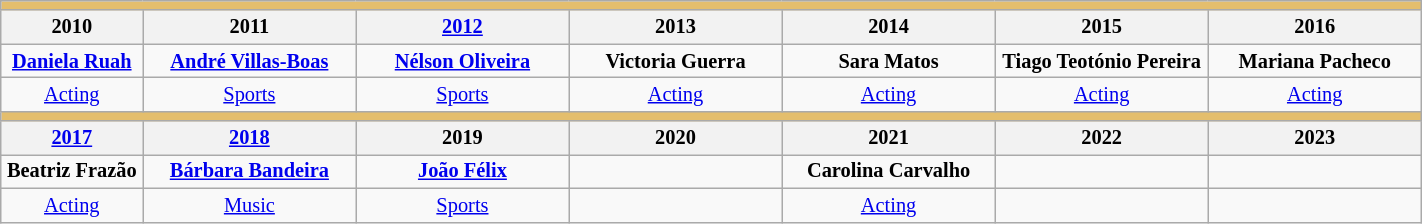<table class="wikitable sortable" style="text-align:center; font-size:85%" width="75%">
<tr>
<td colspan="7" bgcolor="#e4be6d"></td>
</tr>
<tr>
<th>2010</th>
<th>2011</th>
<th><a href='#'>2012</a></th>
<th>2013</th>
<th>2014</th>
<th>2015</th>
<th>2016</th>
</tr>
<tr>
<td><strong><a href='#'>Daniela Ruah</a></strong></td>
<td width="15%"><strong><a href='#'>André Villas-Boas</a></strong></td>
<td width="15%"><strong><a href='#'>Nélson Oliveira</a></strong></td>
<td width="15%"><strong>Victoria Guerra</strong></td>
<td width="15%"><strong>Sara Matos</strong></td>
<td width="15%"><strong>Tiago Teotónio Pereira</strong></td>
<td width="15%"><strong>Mariana Pacheco</strong></td>
</tr>
<tr>
<td><a href='#'>Acting</a></td>
<td><a href='#'>Sports</a></td>
<td><a href='#'>Sports</a></td>
<td><a href='#'>Acting</a></td>
<td><a href='#'>Acting</a></td>
<td><a href='#'>Acting</a></td>
<td><a href='#'>Acting</a></td>
</tr>
<tr>
<td colspan="7" bgcolor="#e4be6d"></td>
</tr>
<tr>
<th><a href='#'>2017</a></th>
<th><a href='#'>2018</a></th>
<th>2019</th>
<th>2020</th>
<th>2021</th>
<th>2022</th>
<th>2023</th>
</tr>
<tr>
<td><strong>Beatriz Frazão</strong></td>
<td><strong><a href='#'>Bárbara Bandeira</a></strong></td>
<td><strong><a href='#'>João Félix</a></strong></td>
<td></td>
<td><strong>Carolina Carvalho</strong></td>
<td></td>
<td></td>
</tr>
<tr>
<td><a href='#'>Acting</a></td>
<td><a href='#'>Music</a></td>
<td><a href='#'>Sports</a></td>
<td></td>
<td><a href='#'>Acting</a></td>
<td></td>
<td></td>
</tr>
</table>
